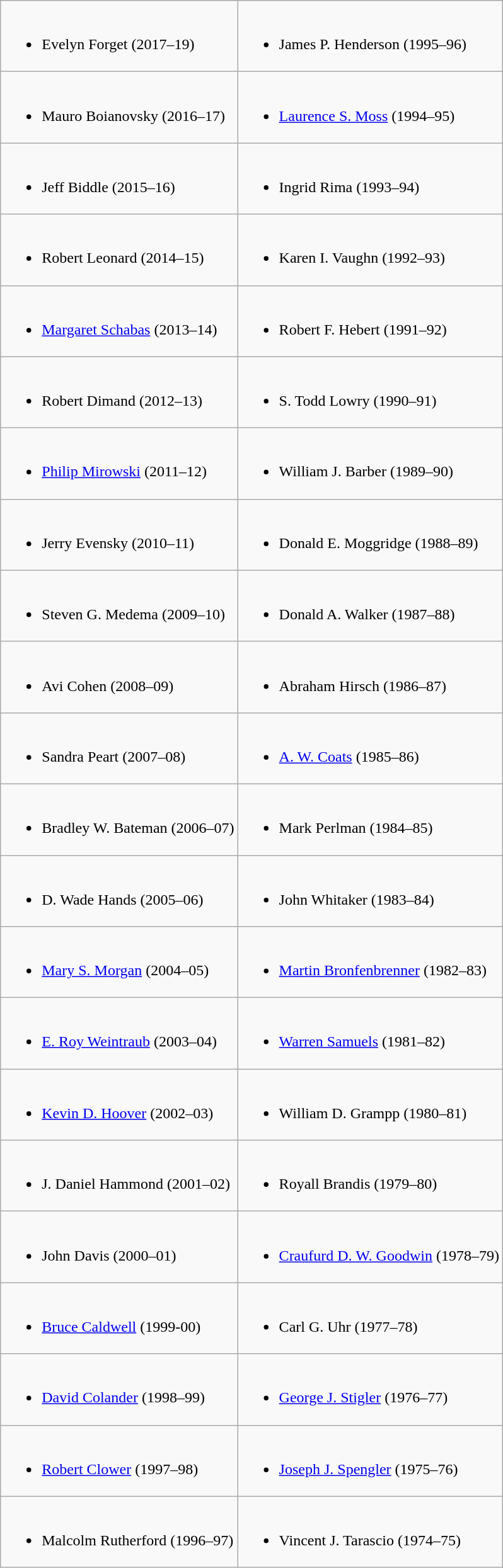<table class="wikitable">
<tr>
<td><br><ul><li>Evelyn Forget (2017–19)</li></ul></td>
<td><br><ul><li>James P. Henderson (1995–96)</li></ul></td>
</tr>
<tr>
<td><br><ul><li>Mauro Boianovsky (2016–17)</li></ul></td>
<td><br><ul><li><a href='#'>Laurence S. Moss</a> (1994–95)</li></ul></td>
</tr>
<tr>
<td><br><ul><li>Jeff Biddle (2015–16)</li></ul></td>
<td><br><ul><li>Ingrid Rima (1993–94)</li></ul></td>
</tr>
<tr>
<td><br><ul><li>Robert Leonard (2014–15)</li></ul></td>
<td><br><ul><li>Karen I. Vaughn (1992–93)</li></ul></td>
</tr>
<tr>
<td><br><ul><li><a href='#'>Margaret Schabas</a> (2013–14)</li></ul></td>
<td><br><ul><li>Robert F. Hebert (1991–92)</li></ul></td>
</tr>
<tr>
<td><br><ul><li>Robert Dimand (2012–13)</li></ul></td>
<td><br><ul><li>S. Todd Lowry (1990–91)</li></ul></td>
</tr>
<tr>
<td><br><ul><li><a href='#'>Philip Mirowski</a> (2011–12)</li></ul></td>
<td><br><ul><li>William J. Barber (1989–90)</li></ul></td>
</tr>
<tr>
<td><br><ul><li>Jerry Evensky (2010–11)</li></ul></td>
<td><br><ul><li>Donald E. Moggridge (1988–89)</li></ul></td>
</tr>
<tr>
<td><br><ul><li>Steven G. Medema (2009–10)</li></ul></td>
<td><br><ul><li>Donald A. Walker (1987–88)</li></ul></td>
</tr>
<tr>
<td><br><ul><li>Avi Cohen (2008–09)</li></ul></td>
<td><br><ul><li>Abraham Hirsch (1986–87)</li></ul></td>
</tr>
<tr>
<td><br><ul><li>Sandra Peart (2007–08)</li></ul></td>
<td><br><ul><li><a href='#'>A. W. Coats</a> (1985–86)</li></ul></td>
</tr>
<tr>
<td><br><ul><li>Bradley W. Bateman (2006–07)</li></ul></td>
<td><br><ul><li>Mark Perlman (1984–85)</li></ul></td>
</tr>
<tr>
<td><br><ul><li>D. Wade Hands (2005–06)</li></ul></td>
<td><br><ul><li>John Whitaker (1983–84)</li></ul></td>
</tr>
<tr>
<td><br><ul><li><a href='#'>Mary S. Morgan</a> (2004–05)</li></ul></td>
<td><br><ul><li><a href='#'>Martin Bronfenbrenner</a> (1982–83)</li></ul></td>
</tr>
<tr>
<td><br><ul><li><a href='#'>E. Roy Weintraub</a> (2003–04)</li></ul></td>
<td><br><ul><li><a href='#'>Warren Samuels</a> (1981–82)</li></ul></td>
</tr>
<tr>
<td><br><ul><li><a href='#'>Kevin D. Hoover</a> (2002–03)</li></ul></td>
<td><br><ul><li>William D. Grampp (1980–81)</li></ul></td>
</tr>
<tr>
<td><br><ul><li>J. Daniel Hammond (2001–02)</li></ul></td>
<td><br><ul><li>Royall Brandis (1979–80)</li></ul></td>
</tr>
<tr>
<td><br><ul><li>John Davis (2000–01)</li></ul></td>
<td><br><ul><li><a href='#'>Craufurd D. W. Goodwin</a> (1978–79)</li></ul></td>
</tr>
<tr>
<td><br><ul><li><a href='#'>Bruce Caldwell</a> (1999-00)</li></ul></td>
<td><br><ul><li>Carl G. Uhr (1977–78)</li></ul></td>
</tr>
<tr>
<td><br><ul><li><a href='#'>David Colander</a> (1998–99)</li></ul></td>
<td><br><ul><li><a href='#'>George J. Stigler</a> (1976–77)</li></ul></td>
</tr>
<tr>
<td><br><ul><li><a href='#'>Robert Clower</a> (1997–98)</li></ul></td>
<td><br><ul><li><a href='#'>Joseph J. Spengler</a> (1975–76)</li></ul></td>
</tr>
<tr>
<td><br><ul><li>Malcolm Rutherford (1996–97)</li></ul></td>
<td><br><ul><li>Vincent J. Tarascio (1974–75)</li></ul></td>
</tr>
</table>
